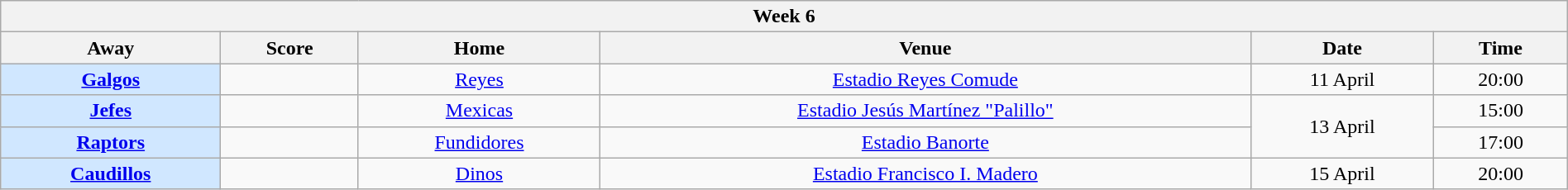<table class="wikitable mw-collapsible mw-collapsed" style="width:100%;">
<tr>
<th colspan="8">Week 6</th>
</tr>
<tr>
<th>Away</th>
<th>Score</th>
<th>Home</th>
<th>Venue</th>
<th>Date</th>
<th>Time</th>
</tr>
<tr align="center">
<td bgcolor="#D0E7FF"><strong><a href='#'>Galgos</a></strong></td>
<td></td>
<td><a href='#'>Reyes</a></td>
<td><a href='#'>Estadio Reyes Comude</a></td>
<td>11 April</td>
<td>20:00</td>
</tr>
<tr align="center">
<td bgcolor="#D0E7FF"><strong><a href='#'>Jefes</a></strong></td>
<td></td>
<td><a href='#'>Mexicas</a></td>
<td><a href='#'>Estadio Jesús Martínez "Palillo"</a></td>
<td rowspan=2>13 April</td>
<td>15:00</td>
</tr>
<tr align="center">
<td bgcolor="#D0E7FF"><strong><a href='#'>Raptors</a></strong></td>
<td></td>
<td><a href='#'>Fundidores</a></td>
<td><a href='#'>Estadio Banorte</a></td>
<td>17:00</td>
</tr>
<tr align="center">
<td bgcolor="#D0E7FF"><strong><a href='#'>Caudillos</a></strong></td>
<td></td>
<td><a href='#'>Dinos</a></td>
<td><a href='#'>Estadio Francisco I. Madero</a></td>
<td>15 April</td>
<td>20:00</td>
</tr>
</table>
